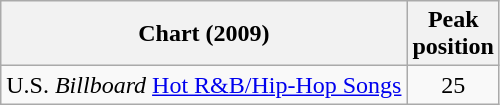<table class="wikitable sortable">
<tr>
<th>Chart (2009)</th>
<th>Peak<br>position</th>
</tr>
<tr>
<td>U.S. <em>Billboard</em> <a href='#'>Hot R&B/Hip-Hop Songs</a></td>
<td align="center">25</td>
</tr>
</table>
